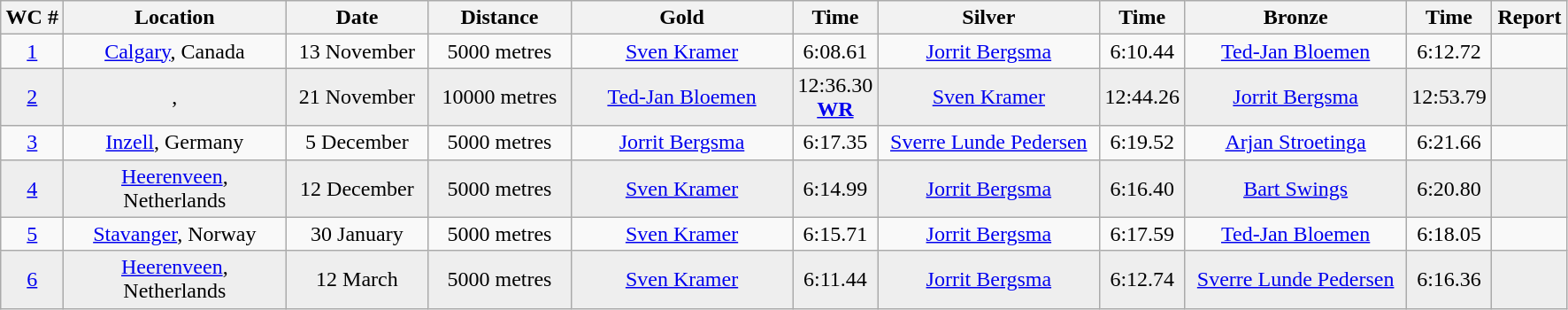<table class="wikitable" style="text-align:center;">
<tr>
<th width="40">WC #</th>
<th width="160">Location</th>
<th width="100">Date</th>
<th width="100">Distance</th>
<th width="160" bgcolor="gold">Gold</th>
<th width="50" bgcolor="gold">Time</th>
<th width="160" bgcolor="silver">Silver</th>
<th width="50" bgcolor="silver">Time</th>
<th width="160" bgcolor="#CC9966">Bronze</th>
<th width="50" bgcolor="#CC9966">Time</th>
<th width="50">Report</th>
</tr>
<tr>
<td><a href='#'>1</a></td>
<td><a href='#'>Calgary</a>, Canada</td>
<td>13 November</td>
<td>5000 metres</td>
<td><a href='#'>Sven Kramer</a><br><small></small></td>
<td>6:08.61</td>
<td><a href='#'>Jorrit Bergsma</a><br><small></small></td>
<td>6:10.44</td>
<td><a href='#'>Ted-Jan Bloemen</a><br><small></small></td>
<td>6:12.72</td>
<td></td>
</tr>
<tr bgcolor="#eeeeee">
<td><a href='#'>2</a></td>
<td>, </td>
<td>21 November</td>
<td>10000 metres</td>
<td><a href='#'>Ted-Jan Bloemen</a><br><small></small></td>
<td>12:36.30 <strong><a href='#'>WR</a></strong></td>
<td><a href='#'>Sven Kramer</a><br><small></small></td>
<td>12:44.26</td>
<td><a href='#'>Jorrit Bergsma</a><br><small></small></td>
<td>12:53.79</td>
<td></td>
</tr>
<tr>
<td><a href='#'>3</a></td>
<td><a href='#'>Inzell</a>, Germany</td>
<td>5 December</td>
<td>5000 metres</td>
<td><a href='#'>Jorrit Bergsma</a><br><small></small></td>
<td>6:17.35</td>
<td><a href='#'>Sverre Lunde Pedersen</a><br><small></small></td>
<td>6:19.52</td>
<td><a href='#'>Arjan Stroetinga</a><br><small></small></td>
<td>6:21.66</td>
<td></td>
</tr>
<tr bgcolor="#eeeeee">
<td><a href='#'>4</a></td>
<td><a href='#'>Heerenveen</a>, Netherlands</td>
<td>12 December</td>
<td>5000 metres</td>
<td><a href='#'>Sven Kramer</a><br><small></small></td>
<td>6:14.99</td>
<td><a href='#'>Jorrit Bergsma</a><br><small></small></td>
<td>6:16.40</td>
<td><a href='#'>Bart Swings</a><br><small></small></td>
<td>6:20.80</td>
<td></td>
</tr>
<tr>
<td><a href='#'>5</a></td>
<td><a href='#'>Stavanger</a>, Norway</td>
<td>30 January</td>
<td>5000 metres</td>
<td><a href='#'>Sven Kramer</a><br><small></small></td>
<td>6:15.71</td>
<td><a href='#'>Jorrit Bergsma</a><br><small></small></td>
<td>6:17.59</td>
<td><a href='#'>Ted-Jan Bloemen</a><br><small></small></td>
<td>6:18.05</td>
<td></td>
</tr>
<tr bgcolor="#eeeeee">
<td><a href='#'>6</a></td>
<td><a href='#'>Heerenveen</a>, Netherlands</td>
<td>12 March</td>
<td>5000 metres</td>
<td><a href='#'>Sven Kramer</a><br><small></small></td>
<td>6:11.44</td>
<td><a href='#'>Jorrit Bergsma</a><br><small></small></td>
<td>6:12.74</td>
<td><a href='#'>Sverre Lunde Pedersen</a><br><small></small></td>
<td>6:16.36</td>
<td></td>
</tr>
</table>
